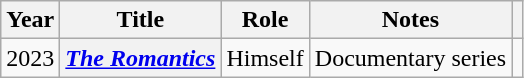<table class="wikitable sortable plainrowheaders" style="text-align: margin;">
<tr>
<th scope="col">Year</th>
<th scope="col">Title</th>
<th scope="col">Role</th>
<th scope="col" class="unsortable">Notes</th>
<th scope="col" class="unsortable"></th>
</tr>
<tr>
<td rowspan="2">2023</td>
<th scope="row"><em><a href='#'>The Romantics</a></em></th>
<td>Himself</td>
<td>Documentary series</td>
<td style="text-align: center;"></td>
</tr>
</table>
